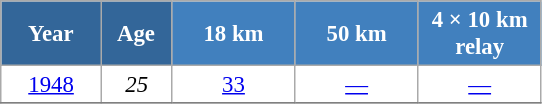<table class="wikitable" style="font-size:95%; text-align:center; border:grey solid 1px; border-collapse:collapse; background:#ffffff;">
<tr>
<th style="background-color:#369; color:white; width:60px;"> Year </th>
<th style="background-color:#369; color:white; width:40px;"> Age </th>
<th style="background-color:#4180be; color:white; width:75px;"> 18 km </th>
<th style="background-color:#4180be; color:white; width:75px;"> 50 km </th>
<th style="background-color:#4180be; color:white; width:75px;"> 4 × 10 km <br> relay </th>
</tr>
<tr>
<td><a href='#'>1948</a></td>
<td><em>25</em></td>
<td><a href='#'>33</a></td>
<td><a href='#'>—</a></td>
<td><a href='#'>—</a></td>
</tr>
<tr>
</tr>
</table>
